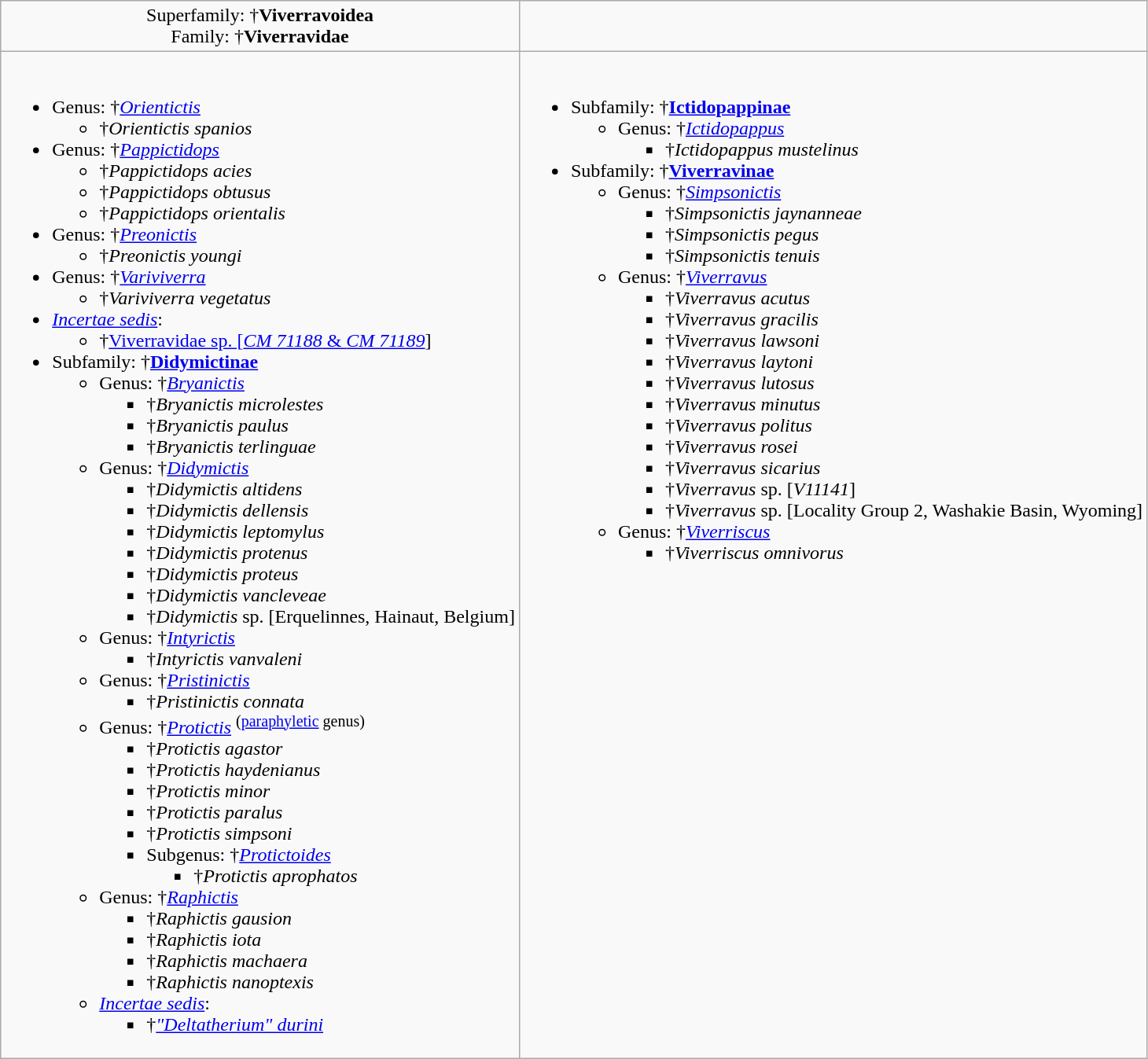<table class="wikitable">
<tr style="vertical-align:top;">
<td style="text-align: center;">Superfamily: †<strong>Viverravoidea</strong> <br>Family: †<strong>Viverravidae</strong> <br></td>
</tr>
<tr style="vertical-align:top;">
<td><br><ul><li>Genus: †<em><a href='#'>Orientictis</a></em> <ul><li>†<em>Orientictis spanios</em> </li></ul></li><li>Genus: †<em><a href='#'>Pappictidops</a></em> <ul><li>†<em>Pappictidops acies</em> </li><li>†<em>Pappictidops obtusus</em> </li><li>†<em>Pappictidops orientalis</em> </li></ul></li><li>Genus: †<em><a href='#'>Preonictis</a></em> <ul><li>†<em>Preonictis youngi</em> </li></ul></li><li>Genus: †<em><a href='#'>Variviverra</a></em> <ul><li>†<em>Variviverra vegetatus</em> </li></ul></li><li><em><a href='#'>Incertae sedis</a></em>:<ul><li>†<a href='#'>Viverravidae sp. [<em>CM 71188</em> & <em>CM 71189</em></a>] </li></ul></li><li>Subfamily: †<strong><a href='#'>Didymictinae</a></strong> <ul><li>Genus: †<em><a href='#'>Bryanictis</a></em> <ul><li>†<em>Bryanictis microlestes</em> </li><li>†<em>Bryanictis paulus</em> </li><li>†<em>Bryanictis terlinguae</em> </li></ul></li><li>Genus: †<em><a href='#'>Didymictis</a></em> <ul><li>†<em>Didymictis altidens</em> </li><li>†<em>Didymictis dellensis</em> </li><li>†<em>Didymictis leptomylus</em> </li><li>†<em>Didymictis protenus</em> </li><li>†<em>Didymictis proteus</em> </li><li>†<em>Didymictis vancleveae</em> </li><li>†<em>Didymictis</em> sp. [Erquelinnes, Hainaut, Belgium] </li></ul></li><li>Genus: †<em><a href='#'>Intyrictis</a></em> <ul><li>†<em>Intyrictis vanvaleni</em> </li></ul></li><li>Genus: †<em><a href='#'>Pristinictis</a></em> <ul><li>†<em>Pristinictis connata</em> </li></ul></li><li>Genus: †<em><a href='#'>Protictis</a></em> <sup>(<a href='#'>paraphyletic</a> genus)</sup> <ul><li>†<em>Protictis agastor</em> </li><li>†<em>Protictis haydenianus</em> </li><li>†<em>Protictis minor</em> </li><li>†<em>Protictis paralus</em> </li><li>†<em>Protictis simpsoni</em> </li><li>Subgenus: †<em><a href='#'>Protictoides</a></em> <ul><li>†<em>Protictis aprophatos</em> </li></ul></li></ul></li><li>Genus: †<em><a href='#'>Raphictis</a></em> <ul><li>†<em>Raphictis gausion</em> </li><li>†<em>Raphictis iota</em> </li><li>†<em>Raphictis machaera</em> </li><li>†<em>Raphictis nanoptexis</em> </li></ul></li><li><em><a href='#'>Incertae sedis</a></em>:<ul><li>†<em><a href='#'>"Deltatherium" durini</a></em> </li></ul></li></ul></li></ul></td>
<td><br><ul><li>Subfamily: †<strong><a href='#'>Ictidopappinae</a></strong> <ul><li>Genus: †<em><a href='#'>Ictidopappus</a></em> <ul><li>†<em>Ictidopappus mustelinus</em> </li></ul></li></ul></li><li>Subfamily: †<strong><a href='#'>Viverravinae</a></strong> <ul><li>Genus: †<em><a href='#'>Simpsonictis</a></em> <ul><li>†<em>Simpsonictis jaynanneae</em> </li><li>†<em>Simpsonictis pegus</em> </li><li>†<em>Simpsonictis tenuis</em> </li></ul></li><li>Genus: †<em><a href='#'>Viverravus</a></em> <ul><li>†<em>Viverravus acutus</em> </li><li>†<em>Viverravus gracilis</em> </li><li>†<em>Viverravus lawsoni</em> </li><li>†<em>Viverravus laytoni</em> </li><li>†<em>Viverravus lutosus</em> </li><li>†<em>Viverravus minutus</em> </li><li>†<em>Viverravus politus</em> </li><li>†<em>Viverravus rosei</em> </li><li>†<em>Viverravus sicarius</em> </li><li>†<em>Viverravus</em> sp. [<em>V11141</em>] </li><li>†<em>Viverravus</em> sp. [Locality Group 2, Washakie Basin, Wyoming] </li></ul></li><li>Genus: †<em><a href='#'>Viverriscus</a></em> <ul><li>†<em>Viverriscus omnivorus</em> </li></ul></li></ul></li></ul></td>
</tr>
</table>
